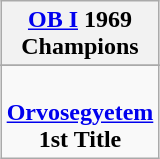<table class="wikitable" style="text-align: center; margin: 0 auto;">
<tr>
<th><a href='#'>OB I</a> 1969<br>Champions</th>
</tr>
<tr>
</tr>
<tr>
<td> <br><strong><a href='#'>Orvosegyetem</a></strong><br><strong>1st Title</strong></td>
</tr>
</table>
